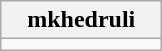<table class="wikitable" style="width:100">
<tr>
<th width="100">mkhedruli</th>
</tr>
<tr>
<td align="center"></td>
</tr>
</table>
